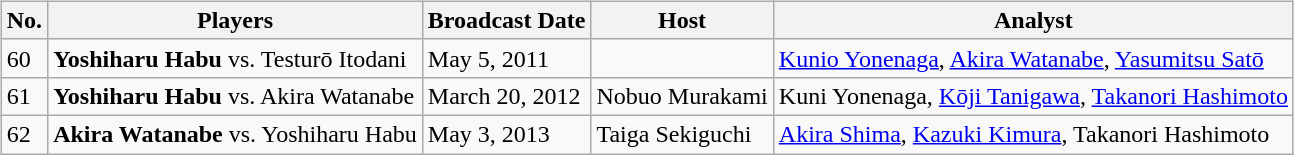<table>
<tr>
<td style="padding-right: 1em"><br><table class="wikitable">
<tr>
<th>No.</th>
<th>Players</th>
<th>Broadcast Date</th>
<th>Host</th>
<th>Analyst</th>
</tr>
<tr>
<td>60</td>
<td><strong>Yoshiharu Habu</strong> vs. Testurō Itodani</td>
<td>May 5, 2011</td>
<td></td>
<td><a href='#'>Kunio Yonenaga</a>, <a href='#'>Akira Watanabe</a>, <a href='#'>Yasumitsu Satō</a></td>
</tr>
<tr>
<td>61</td>
<td><strong>Yoshiharu Habu</strong> vs. Akira Watanabe</td>
<td>March 20, 2012</td>
<td>Nobuo Murakami</td>
<td>Kuni Yonenaga, <a href='#'>Kōji Tanigawa</a>, <a href='#'>Takanori Hashimoto</a></td>
</tr>
<tr>
<td>62</td>
<td><strong>Akira Watanabe</strong> vs. Yoshiharu Habu</td>
<td>May 3, 2013</td>
<td>Taiga Sekiguchi</td>
<td><a href='#'>Akira Shima</a>, <a href='#'>Kazuki Kimura</a>, Takanori Hashimoto</td>
</tr>
</table>
</td>
</tr>
</table>
